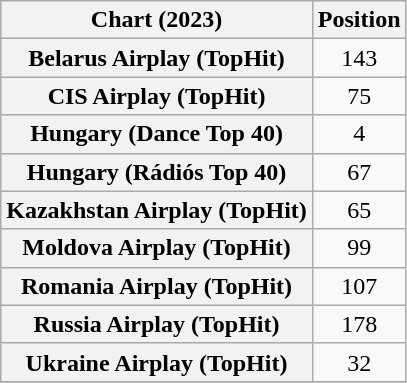<table class="wikitable sortable plainrowheaders" style="text-align:center;">
<tr>
<th scope="col">Chart (2023)</th>
<th scope="col">Position</th>
</tr>
<tr>
<th scope="row">Belarus Airplay (TopHit)</th>
<td>143</td>
</tr>
<tr>
<th scope="row">CIS Airplay (TopHit)</th>
<td>75</td>
</tr>
<tr>
<th scope="row">Hungary (Dance Top 40)</th>
<td>4</td>
</tr>
<tr>
<th scope="row">Hungary (Rádiós Top 40)</th>
<td>67</td>
</tr>
<tr>
<th scope="row">Kazakhstan Airplay (TopHit)</th>
<td>65</td>
</tr>
<tr>
<th scope="row">Moldova Airplay (TopHit)</th>
<td>99</td>
</tr>
<tr>
<th scope="row">Romania Airplay (TopHit)</th>
<td>107</td>
</tr>
<tr>
<th scope="row">Russia Airplay (TopHit)</th>
<td>178</td>
</tr>
<tr>
<th scope="row">Ukraine Airplay (TopHit)</th>
<td>32</td>
</tr>
<tr>
</tr>
</table>
